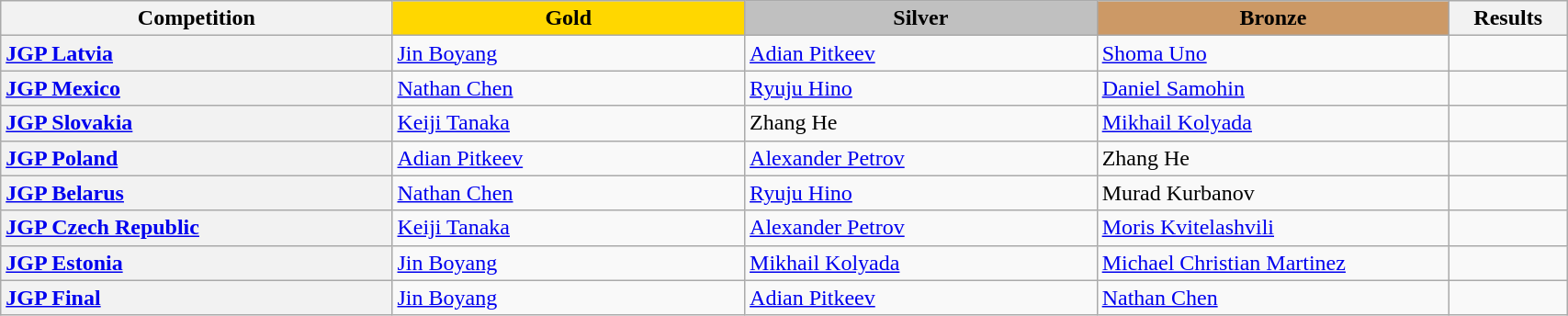<table class="wikitable unsortable" style="text-align:left; width:90%">
<tr>
<th scope="col" style="text-align:center; width:25%">Competition</th>
<td scope="col" style="text-align:center; width:22.5%; background:gold"><strong>Gold</strong></td>
<td scope="col" style="text-align:center; width:22.5%; background:silver"><strong>Silver</strong></td>
<td scope="col" style="text-align:center; width:22.5%; background:#c96"><strong>Bronze</strong></td>
<th scope="col" style="text-align:center; width:7.5%">Results</th>
</tr>
<tr>
<th scope="row" style="text-align:left"> <a href='#'>JGP Latvia</a></th>
<td> <a href='#'>Jin Boyang</a></td>
<td> <a href='#'>Adian Pitkeev</a></td>
<td> <a href='#'>Shoma Uno</a></td>
<td></td>
</tr>
<tr>
<th scope="row" style="text-align:left"> <a href='#'>JGP Mexico</a></th>
<td> <a href='#'>Nathan Chen</a></td>
<td> <a href='#'>Ryuju Hino</a></td>
<td> <a href='#'>Daniel Samohin</a></td>
<td></td>
</tr>
<tr>
<th scope="row" style="text-align:left"> <a href='#'>JGP Slovakia</a></th>
<td> <a href='#'>Keiji Tanaka</a></td>
<td> Zhang He</td>
<td> <a href='#'>Mikhail Kolyada</a></td>
<td></td>
</tr>
<tr>
<th scope="row" style="text-align:left"> <a href='#'>JGP Poland</a></th>
<td> <a href='#'>Adian Pitkeev</a></td>
<td> <a href='#'>Alexander Petrov</a></td>
<td> Zhang He</td>
<td></td>
</tr>
<tr>
<th scope="row" style="text-align:left"> <a href='#'>JGP Belarus</a></th>
<td> <a href='#'>Nathan Chen</a></td>
<td> <a href='#'>Ryuju Hino</a></td>
<td> Murad Kurbanov</td>
<td></td>
</tr>
<tr>
<th scope="row" style="text-align:left"> <a href='#'>JGP Czech Republic</a></th>
<td> <a href='#'>Keiji Tanaka</a></td>
<td> <a href='#'>Alexander Petrov</a></td>
<td> <a href='#'>Moris Kvitelashvili</a></td>
<td></td>
</tr>
<tr>
<th scope="row" style="text-align:left"> <a href='#'>JGP Estonia</a></th>
<td> <a href='#'>Jin Boyang</a></td>
<td> <a href='#'>Mikhail Kolyada</a></td>
<td> <a href='#'>Michael Christian Martinez</a></td>
<td></td>
</tr>
<tr>
<th scope="row" style="text-align:left"> <a href='#'>JGP Final</a></th>
<td> <a href='#'>Jin Boyang</a></td>
<td> <a href='#'>Adian Pitkeev</a></td>
<td> <a href='#'>Nathan Chen</a></td>
<td></td>
</tr>
</table>
